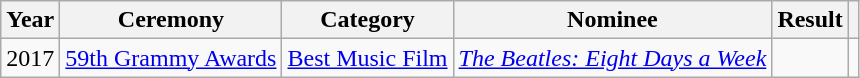<table class="wikitable sortable">
<tr>
<th>Year</th>
<th>Ceremony</th>
<th>Category</th>
<th>Nominee</th>
<th>Result</th>
<th class="unsortable"></th>
</tr>
<tr>
<td>2017</td>
<td><a href='#'>59th Grammy Awards</a></td>
<td><a href='#'>Best Music Film</a></td>
<td><em><a href='#'>The Beatles: Eight Days a Week</a></em></td>
<td></td>
<td></td>
</tr>
</table>
